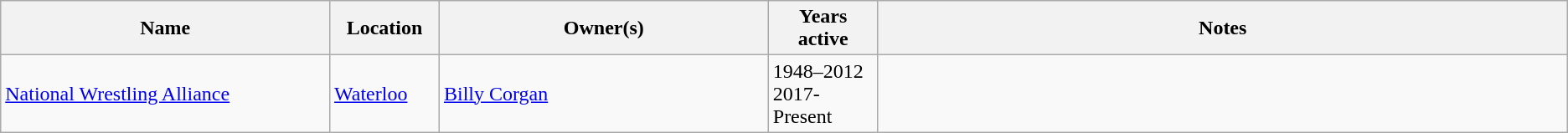<table class=wikitable>
<tr>
<th style="width:21%;">Name</th>
<th style="width:7%;">Location</th>
<th style="width:21%;">Owner(s)</th>
<th style="width:7%;">Years active</th>
<th style="width:55%;">Notes</th>
</tr>
<tr>
<td><a href='#'>National Wrestling Alliance</a></td>
<td><a href='#'>Waterloo</a></td>
<td><a href='#'>Billy Corgan</a></td>
<td>1948–2012 2017-Present</td>
</tr>
</table>
